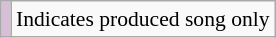<table class="wikitable" style="font-size:90%;">
<tr>
<td style="background-color:#D8BFD8"></td>
<td>Indicates produced song only</td>
</tr>
</table>
